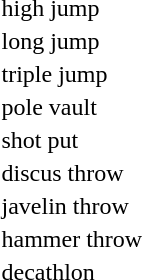<table>
<tr>
<td>high jump<br></td>
<td></td>
<td></td>
<td></td>
</tr>
<tr>
<td>long jump<br></td>
<td></td>
<td></td>
<td></td>
</tr>
<tr>
<td>triple jump<br></td>
<td></td>
<td></td>
<td></td>
</tr>
<tr>
<td>pole vault<br></td>
<td></td>
<td></td>
<td></td>
</tr>
<tr>
<td>shot put<br></td>
<td></td>
<td></td>
<td></td>
</tr>
<tr>
<td>discus throw<br></td>
<td></td>
<td></td>
<td></td>
</tr>
<tr>
<td>javelin throw<br></td>
<td></td>
<td></td>
<td></td>
</tr>
<tr>
<td>hammer throw<br></td>
<td></td>
<td></td>
<td></td>
</tr>
<tr>
<td>decathlon<br></td>
<td></td>
<td></td>
<td></td>
</tr>
</table>
